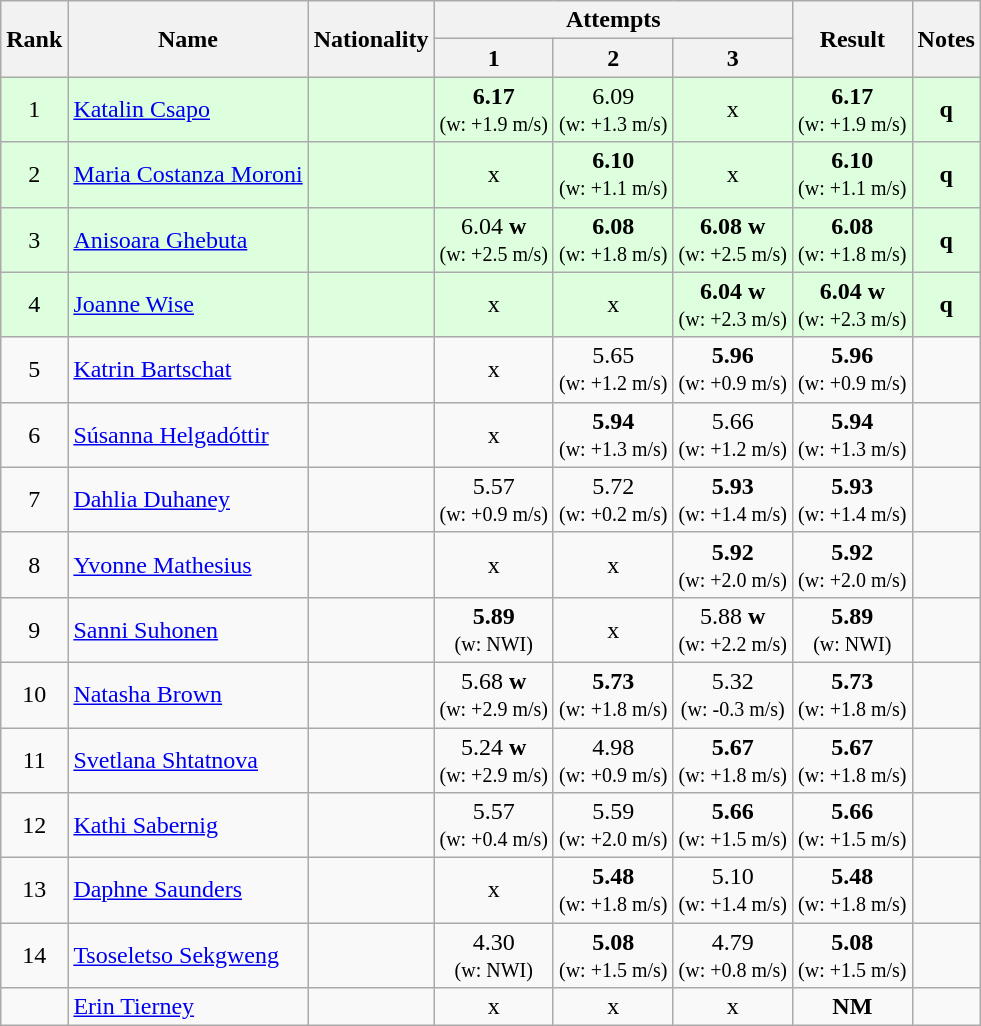<table class="wikitable sortable" style="text-align:center">
<tr>
<th rowspan=2>Rank</th>
<th rowspan=2>Name</th>
<th rowspan=2>Nationality</th>
<th colspan=3>Attempts</th>
<th rowspan=2>Result</th>
<th rowspan=2>Notes</th>
</tr>
<tr>
<th>1</th>
<th>2</th>
<th>3</th>
</tr>
<tr bgcolor=ddffdd>
<td>1</td>
<td align=left><a href='#'>Katalin Csapo</a></td>
<td align=left></td>
<td><strong>6.17</strong><br><small>(w: +1.9 m/s)</small></td>
<td>6.09<br><small>(w: +1.3 m/s)</small></td>
<td>x</td>
<td><strong>6.17</strong> <br><small>(w: +1.9 m/s)</small></td>
<td><strong>q</strong></td>
</tr>
<tr bgcolor=ddffdd>
<td>2</td>
<td align=left><a href='#'>Maria Costanza Moroni</a></td>
<td align=left></td>
<td>x</td>
<td><strong>6.10</strong><br><small>(w: +1.1 m/s)</small></td>
<td>x</td>
<td><strong>6.10</strong> <br><small>(w: +1.1 m/s)</small></td>
<td><strong>q</strong></td>
</tr>
<tr bgcolor=ddffdd>
<td>3</td>
<td align=left><a href='#'>Anisoara Ghebuta</a></td>
<td align=left></td>
<td>6.04 <strong>w</strong> <br><small>(w: +2.5 m/s)</small></td>
<td><strong>6.08</strong><br><small>(w: +1.8 m/s)</small></td>
<td><strong>6.08</strong> <strong>w</strong> <br><small>(w: +2.5 m/s)</small></td>
<td><strong>6.08</strong> <br><small>(w: +1.8 m/s)</small></td>
<td><strong>q</strong></td>
</tr>
<tr bgcolor=ddffdd>
<td>4</td>
<td align=left><a href='#'>Joanne Wise</a></td>
<td align=left></td>
<td>x</td>
<td>x</td>
<td><strong>6.04</strong> <strong>w</strong> <br><small>(w: +2.3 m/s)</small></td>
<td><strong>6.04</strong>  <strong>w</strong> <br><small>(w: +2.3 m/s)</small></td>
<td><strong>q</strong></td>
</tr>
<tr>
<td>5</td>
<td align=left><a href='#'>Katrin Bartschat</a></td>
<td align=left></td>
<td>x</td>
<td>5.65<br><small>(w: +1.2 m/s)</small></td>
<td><strong>5.96</strong><br><small>(w: +0.9 m/s)</small></td>
<td><strong>5.96</strong> <br><small>(w: +0.9 m/s)</small></td>
<td></td>
</tr>
<tr>
<td>6</td>
<td align=left><a href='#'>Súsanna Helgadóttir</a></td>
<td align=left></td>
<td>x</td>
<td><strong>5.94</strong><br><small>(w: +1.3 m/s)</small></td>
<td>5.66<br><small>(w: +1.2 m/s)</small></td>
<td><strong>5.94</strong> <br><small>(w: +1.3 m/s)</small></td>
<td></td>
</tr>
<tr>
<td>7</td>
<td align=left><a href='#'>Dahlia Duhaney</a></td>
<td align=left></td>
<td>5.57<br><small>(w: +0.9 m/s)</small></td>
<td>5.72<br><small>(w: +0.2 m/s)</small></td>
<td><strong>5.93</strong><br><small>(w: +1.4 m/s)</small></td>
<td><strong>5.93</strong> <br><small>(w: +1.4 m/s)</small></td>
<td></td>
</tr>
<tr>
<td>8</td>
<td align=left><a href='#'>Yvonne Mathesius</a></td>
<td align=left></td>
<td>x</td>
<td>x</td>
<td><strong>5.92</strong><br><small>(w: +2.0 m/s)</small></td>
<td><strong>5.92</strong> <br><small>(w: +2.0 m/s)</small></td>
<td></td>
</tr>
<tr>
<td>9</td>
<td align=left><a href='#'>Sanni Suhonen</a></td>
<td align=left></td>
<td><strong>5.89</strong><br><small>(w: NWI)</small></td>
<td>x</td>
<td>5.88 <strong>w</strong> <br><small>(w: +2.2 m/s)</small></td>
<td><strong>5.89</strong> <br><small>(w: NWI)</small></td>
<td></td>
</tr>
<tr>
<td>10</td>
<td align=left><a href='#'>Natasha Brown</a></td>
<td align=left></td>
<td>5.68 <strong>w</strong> <br><small>(w: +2.9 m/s)</small></td>
<td><strong>5.73</strong><br><small>(w: +1.8 m/s)</small></td>
<td>5.32<br><small>(w: -0.3 m/s)</small></td>
<td><strong>5.73</strong> <br><small>(w: +1.8 m/s)</small></td>
<td></td>
</tr>
<tr>
<td>11</td>
<td align=left><a href='#'>Svetlana Shtatnova</a></td>
<td align=left></td>
<td>5.24 <strong>w</strong> <br><small>(w: +2.9 m/s)</small></td>
<td>4.98<br><small>(w: +0.9 m/s)</small></td>
<td><strong>5.67</strong><br><small>(w: +1.8 m/s)</small></td>
<td><strong>5.67</strong> <br><small>(w: +1.8 m/s)</small></td>
<td></td>
</tr>
<tr>
<td>12</td>
<td align=left><a href='#'>Kathi Sabernig</a></td>
<td align=left></td>
<td>5.57<br><small>(w: +0.4 m/s)</small></td>
<td>5.59<br><small>(w: +2.0 m/s)</small></td>
<td><strong>5.66</strong><br><small>(w: +1.5 m/s)</small></td>
<td><strong>5.66</strong> <br><small>(w: +1.5 m/s)</small></td>
<td></td>
</tr>
<tr>
<td>13</td>
<td align=left><a href='#'>Daphne Saunders</a></td>
<td align=left></td>
<td>x</td>
<td><strong>5.48</strong><br><small>(w: +1.8 m/s)</small></td>
<td>5.10<br><small>(w: +1.4 m/s)</small></td>
<td><strong>5.48</strong> <br><small>(w: +1.8 m/s)</small></td>
<td></td>
</tr>
<tr>
<td>14</td>
<td align=left><a href='#'>Tsoseletso Sekgweng</a></td>
<td align=left></td>
<td>4.30<br><small>(w: NWI)</small></td>
<td><strong>5.08</strong><br><small>(w: +1.5 m/s)</small></td>
<td>4.79<br><small>(w: +0.8 m/s)</small></td>
<td><strong>5.08</strong> <br><small>(w: +1.5 m/s)</small></td>
<td></td>
</tr>
<tr>
<td></td>
<td align=left><a href='#'>Erin Tierney</a></td>
<td align=left></td>
<td>x</td>
<td>x</td>
<td>x</td>
<td><strong>NM</strong></td>
<td></td>
</tr>
</table>
